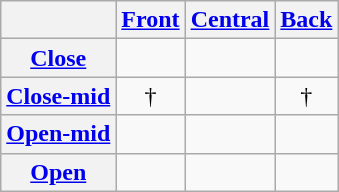<table class="wikitable" style="text-align:center">
<tr>
<th></th>
<th><a href='#'>Front</a></th>
<th><a href='#'>Central</a></th>
<th><a href='#'>Back</a></th>
</tr>
<tr align="center">
<th><a href='#'>Close</a></th>
<td></td>
<td></td>
<td></td>
</tr>
<tr align="center">
<th><a href='#'>Close-mid</a></th>
<td>†</td>
<td></td>
<td>†</td>
</tr>
<tr>
<th><a href='#'>Open-mid</a></th>
<td></td>
<td></td>
<td></td>
</tr>
<tr align="center">
<th><a href='#'>Open</a></th>
<td></td>
<td></td>
<td></td>
</tr>
</table>
